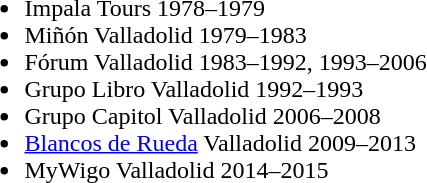<table>
<tr style="vertical-align: top;">
<td><br><ul><li>Impala Tours 1978–1979</li><li>Miñón Valladolid 1979–1983</li><li>Fórum Valladolid 1983–1992, 1993–2006</li><li>Grupo Libro Valladolid 1992–1993</li><li>Grupo Capitol Valladolid 2006–2008</li><li><a href='#'>Blancos de Rueda</a> Valladolid 2009–2013</li><li>MyWigo Valladolid 2014–2015</li></ul></td>
</tr>
</table>
